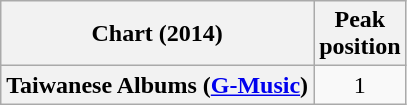<table class="wikitable plainrowheaders">
<tr>
<th>Chart (2014)</th>
<th>Peak<br>position</th>
</tr>
<tr>
<th scope="row">Taiwanese Albums (<a href='#'>G-Music</a>)</th>
<td style="text-align:center;">1</td>
</tr>
</table>
